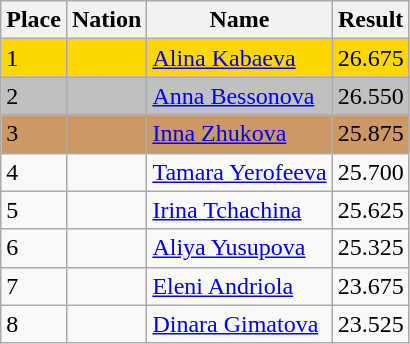<table class="wikitable">
<tr>
<th>Place</th>
<th>Nation</th>
<th>Name</th>
<th>Result</th>
</tr>
<tr bgcolor=gold>
<td>1</td>
<td></td>
<td><a href='#'>Alina Kabaeva</a></td>
<td>26.675</td>
</tr>
<tr bgcolor=silver>
<td>2</td>
<td></td>
<td><a href='#'>Anna Bessonova</a></td>
<td>26.550</td>
</tr>
<tr bgcolor=cc9966>
<td>3</td>
<td></td>
<td><a href='#'>Inna Zhukova</a></td>
<td>25.875</td>
</tr>
<tr>
<td>4</td>
<td></td>
<td><a href='#'>Tamara Yerofeeva</a></td>
<td>25.700</td>
</tr>
<tr>
<td>5</td>
<td></td>
<td><a href='#'>Irina Tchachina</a></td>
<td>25.625</td>
</tr>
<tr>
<td>6</td>
<td></td>
<td><a href='#'>Aliya Yusupova</a></td>
<td>25.325</td>
</tr>
<tr>
<td>7</td>
<td></td>
<td><a href='#'>Eleni Andriola</a></td>
<td>23.675</td>
</tr>
<tr>
<td>8</td>
<td></td>
<td><a href='#'>Dinara Gimatova</a></td>
<td>23.525</td>
</tr>
</table>
